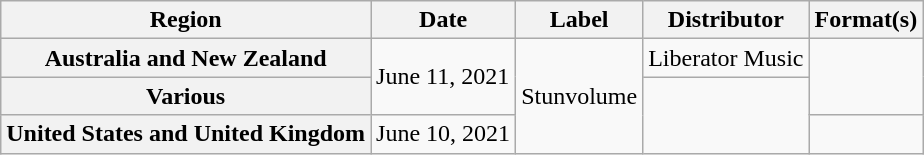<table class="wikitable plainrowheaders">
<tr>
<th scope="col">Region</th>
<th scope="col">Date</th>
<th scope="col">Label</th>
<th scope="col">Distributor</th>
<th scope="col">Format(s)</th>
</tr>
<tr>
<th scope="row">Australia and New Zealand</th>
<td rowspan="2">June 11, 2021</td>
<td rowspan="3">Stunvolume</td>
<td>Liberator Music</td>
<td rowspan="2"></td>
</tr>
<tr>
<th scope="row">Various</th>
<td rowspan="2"></td>
</tr>
<tr>
<th scope="row">United States and United Kingdom</th>
<td>June 10, 2021</td>
<td rowspan="2"></td>
</tr>
</table>
